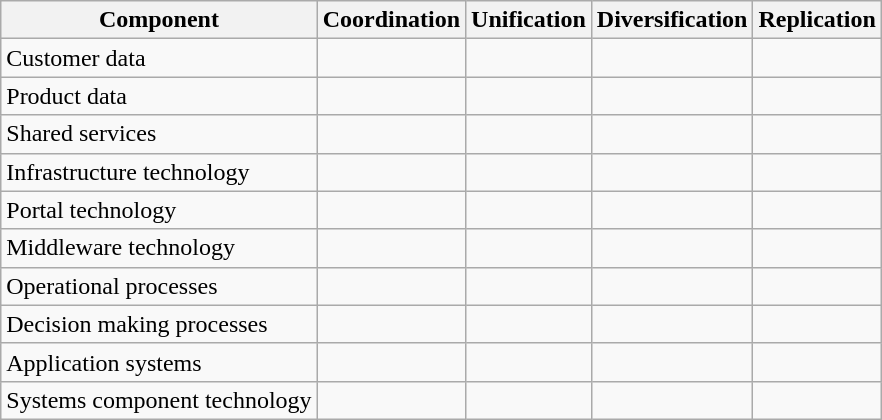<table class="wikitable" border="1">
<tr>
<th>Component</th>
<th>Coordination</th>
<th>Unification</th>
<th>Diversification</th>
<th>Replication</th>
</tr>
<tr>
<td>Customer data</td>
<td></td>
<td></td>
<td></td>
<td></td>
</tr>
<tr>
<td>Product data</td>
<td></td>
<td></td>
<td></td>
<td></td>
</tr>
<tr>
<td>Shared services</td>
<td></td>
<td></td>
<td></td>
<td></td>
</tr>
<tr>
<td>Infrastructure technology</td>
<td></td>
<td></td>
<td></td>
<td></td>
</tr>
<tr>
<td>Portal technology</td>
<td></td>
<td></td>
<td></td>
<td></td>
</tr>
<tr>
<td>Middleware technology</td>
<td></td>
<td></td>
<td></td>
<td></td>
</tr>
<tr>
<td>Operational processes</td>
<td></td>
<td></td>
<td></td>
<td></td>
</tr>
<tr>
<td>Decision making processes</td>
<td></td>
<td></td>
<td></td>
<td></td>
</tr>
<tr>
<td>Application systems</td>
<td></td>
<td></td>
<td></td>
<td></td>
</tr>
<tr>
<td>Systems component technology</td>
<td></td>
<td></td>
<td></td>
<td></td>
</tr>
</table>
